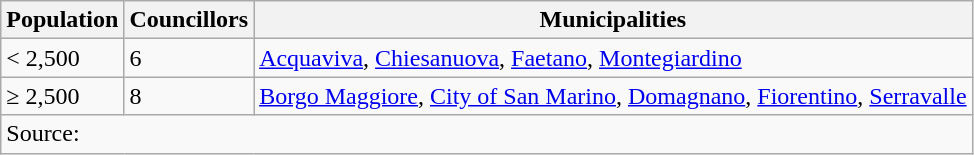<table class="wikitable">
<tr>
<th>Population</th>
<th>Councillors</th>
<th>Municipalities</th>
</tr>
<tr>
<td>< 2,500</td>
<td>6</td>
<td><a href='#'>Acquaviva</a>, <a href='#'>Chiesanuova</a>, <a href='#'>Faetano</a>, <a href='#'>Montegiardino</a></td>
</tr>
<tr>
<td>≥ 2,500</td>
<td>8</td>
<td><a href='#'>Borgo Maggiore</a>, <a href='#'>City of San Marino</a>, <a href='#'>Domagnano</a>, <a href='#'>Fiorentino</a>, <a href='#'>Serravalle</a></td>
</tr>
<tr>
<td colspan = 3>Source: </td>
</tr>
</table>
